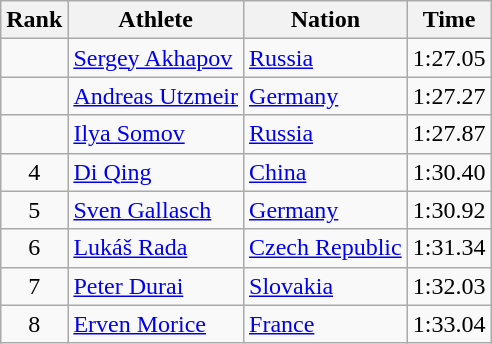<table class="wikitable sortable" style="text-align:center">
<tr>
<th>Rank</th>
<th>Athlete</th>
<th>Nation</th>
<th>Time</th>
</tr>
<tr>
<td></td>
<td align=left><a href='#'>Sergey Akhapov</a></td>
<td align=left> <a href='#'>Russia</a></td>
<td>1:27.05</td>
</tr>
<tr>
<td></td>
<td align=left><a href='#'>Andreas Utzmeir</a></td>
<td align=left> <a href='#'>Germany</a></td>
<td>1:27.27</td>
</tr>
<tr>
<td></td>
<td align=left><a href='#'>Ilya Somov</a></td>
<td align=left> <a href='#'>Russia</a></td>
<td>1:27.87</td>
</tr>
<tr>
<td>4</td>
<td align=left><a href='#'>Di Qing</a></td>
<td align=left> <a href='#'>China</a></td>
<td>1:30.40</td>
</tr>
<tr>
<td>5</td>
<td align=left><a href='#'>Sven Gallasch</a></td>
<td align=left> <a href='#'>Germany</a></td>
<td>1:30.92</td>
</tr>
<tr>
<td>6</td>
<td align=left><a href='#'>Lukáš Rada</a></td>
<td align=left> <a href='#'>Czech Republic</a></td>
<td>1:31.34</td>
</tr>
<tr>
<td>7</td>
<td align=left><a href='#'>Peter Durai</a></td>
<td align=left> <a href='#'>Slovakia</a></td>
<td>1:32.03</td>
</tr>
<tr>
<td>8</td>
<td align=left><a href='#'>Erven Morice</a></td>
<td align=left> <a href='#'>France</a></td>
<td>1:33.04</td>
</tr>
</table>
